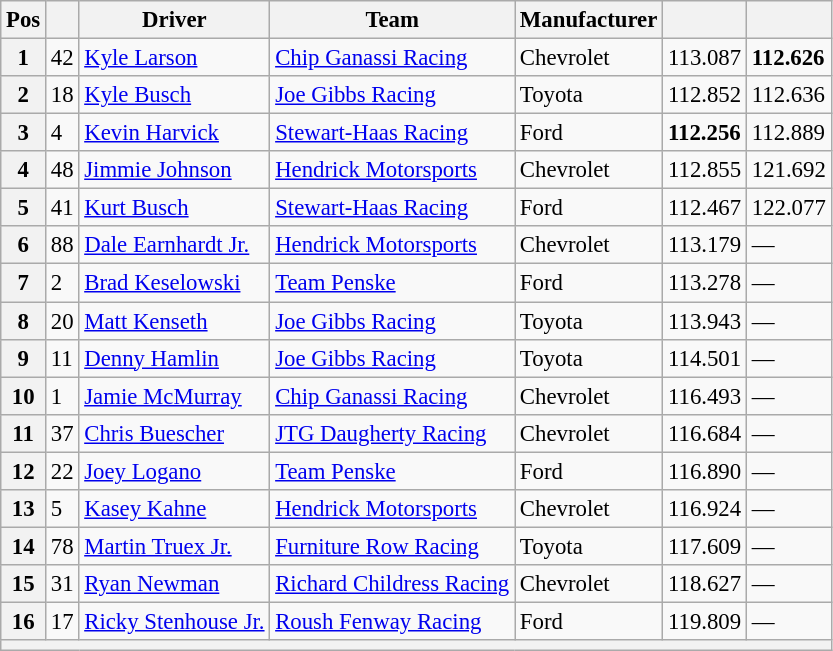<table class="wikitable" style="font-size:95%">
<tr>
<th>Pos</th>
<th></th>
<th>Driver</th>
<th>Team</th>
<th>Manufacturer</th>
<th></th>
<th></th>
</tr>
<tr>
<th>1</th>
<td>42</td>
<td><a href='#'>Kyle Larson</a></td>
<td><a href='#'>Chip Ganassi Racing</a></td>
<td>Chevrolet</td>
<td>113.087</td>
<td><strong>112.626</strong></td>
</tr>
<tr>
<th>2</th>
<td>18</td>
<td><a href='#'>Kyle Busch</a></td>
<td><a href='#'>Joe Gibbs Racing</a></td>
<td>Toyota</td>
<td>112.852</td>
<td>112.636</td>
</tr>
<tr>
<th>3</th>
<td>4</td>
<td><a href='#'>Kevin Harvick</a></td>
<td><a href='#'>Stewart-Haas Racing</a></td>
<td>Ford</td>
<td><strong>112.256</strong></td>
<td>112.889</td>
</tr>
<tr>
<th>4</th>
<td>48</td>
<td><a href='#'>Jimmie Johnson</a></td>
<td><a href='#'>Hendrick Motorsports</a></td>
<td>Chevrolet</td>
<td>112.855</td>
<td>121.692</td>
</tr>
<tr>
<th>5</th>
<td>41</td>
<td><a href='#'>Kurt Busch</a></td>
<td><a href='#'>Stewart-Haas Racing</a></td>
<td>Ford</td>
<td>112.467</td>
<td>122.077</td>
</tr>
<tr>
<th>6</th>
<td>88</td>
<td><a href='#'>Dale Earnhardt Jr.</a></td>
<td><a href='#'>Hendrick Motorsports</a></td>
<td>Chevrolet</td>
<td>113.179</td>
<td>—</td>
</tr>
<tr>
<th>7</th>
<td>2</td>
<td><a href='#'>Brad Keselowski</a></td>
<td><a href='#'>Team Penske</a></td>
<td>Ford</td>
<td>113.278</td>
<td>—</td>
</tr>
<tr>
<th>8</th>
<td>20</td>
<td><a href='#'>Matt Kenseth</a></td>
<td><a href='#'>Joe Gibbs Racing</a></td>
<td>Toyota</td>
<td>113.943</td>
<td>—</td>
</tr>
<tr>
<th>9</th>
<td>11</td>
<td><a href='#'>Denny Hamlin</a></td>
<td><a href='#'>Joe Gibbs Racing</a></td>
<td>Toyota</td>
<td>114.501</td>
<td>—</td>
</tr>
<tr>
<th>10</th>
<td>1</td>
<td><a href='#'>Jamie McMurray</a></td>
<td><a href='#'>Chip Ganassi Racing</a></td>
<td>Chevrolet</td>
<td>116.493</td>
<td>—</td>
</tr>
<tr>
<th>11</th>
<td>37</td>
<td><a href='#'>Chris Buescher</a></td>
<td><a href='#'>JTG Daugherty Racing</a></td>
<td>Chevrolet</td>
<td>116.684</td>
<td>—</td>
</tr>
<tr>
<th>12</th>
<td>22</td>
<td><a href='#'>Joey Logano</a></td>
<td><a href='#'>Team Penske</a></td>
<td>Ford</td>
<td>116.890</td>
<td>—</td>
</tr>
<tr>
<th>13</th>
<td>5</td>
<td><a href='#'>Kasey Kahne</a></td>
<td><a href='#'>Hendrick Motorsports</a></td>
<td>Chevrolet</td>
<td>116.924</td>
<td>—</td>
</tr>
<tr>
<th>14</th>
<td>78</td>
<td><a href='#'>Martin Truex Jr.</a></td>
<td><a href='#'>Furniture Row Racing</a></td>
<td>Toyota</td>
<td>117.609</td>
<td>—</td>
</tr>
<tr>
<th>15</th>
<td>31</td>
<td><a href='#'>Ryan Newman</a></td>
<td><a href='#'>Richard Childress Racing</a></td>
<td>Chevrolet</td>
<td>118.627</td>
<td>—</td>
</tr>
<tr>
<th>16</th>
<td>17</td>
<td><a href='#'>Ricky Stenhouse Jr.</a></td>
<td><a href='#'>Roush Fenway Racing</a></td>
<td>Ford</td>
<td>119.809</td>
<td>—</td>
</tr>
<tr>
<th colspan="7"></th>
</tr>
</table>
